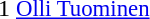<table cellspacing=0 cellpadding=0>
<tr>
<td><div>1 </div></td>
<td style="font-size: 95%"> <a href='#'>Olli Tuominen</a></td>
</tr>
</table>
